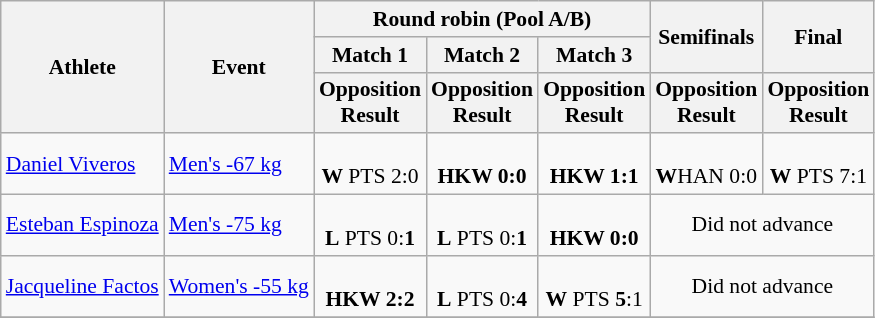<table class="wikitable" border="1" style="font-size:90%">
<tr>
<th rowspan=3>Athlete</th>
<th rowspan=3>Event</th>
<th colspan=3>Round robin (Pool A/B)</th>
<th rowspan=2>Semifinals</th>
<th rowspan=2>Final</th>
</tr>
<tr>
<th>Match 1</th>
<th>Match 2</th>
<th>Match 3</th>
</tr>
<tr>
<th>Opposition<br>Result</th>
<th>Opposition<br>Result</th>
<th>Opposition<br>Result</th>
<th>Opposition<br>Result</th>
<th>Opposition<br>Result</th>
</tr>
<tr>
<td><a href='#'>Daniel Viveros</a></td>
<td><a href='#'>Men's -67 kg</a></td>
<td align=center><br><strong>W</strong> PTS 2:0</td>
<td align=center><br><strong>HKW 0:0</strong></td>
<td align=center><br><strong>HKW 1:1</strong></td>
<td align=center><br><strong>W</strong>HAN 0:0</td>
<td align=center><br><strong>W</strong> PTS 7:1 </td>
</tr>
<tr>
<td><a href='#'>Esteban Espinoza</a></td>
<td><a href='#'>Men's -75 kg</a></td>
<td align=center><br><strong>L</strong> PTS 0:<strong>1</strong></td>
<td align=center><br><strong>L</strong> PTS 0:<strong>1</strong></td>
<td align=center><br><strong>HKW 0:0</strong></td>
<td align=center colspan="7">Did not advance</td>
</tr>
<tr>
<td><a href='#'>Jacqueline Factos</a></td>
<td><a href='#'>Women's -55 kg</a></td>
<td align=center><br><strong>HKW 2:2</strong></td>
<td align=center><br><strong>L</strong> PTS 0:<strong>4</strong></td>
<td align=center><br><strong>W</strong> PTS <strong>5</strong>:1</td>
<td align=center colspan="7">Did not advance</td>
</tr>
<tr>
</tr>
</table>
